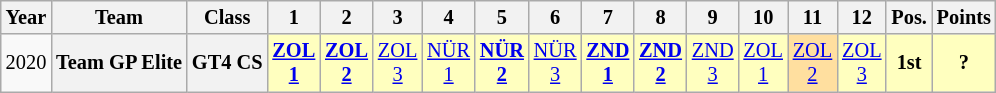<table class="wikitable" border="1" style="text-align:center; font-size:85%;">
<tr>
<th>Year</th>
<th>Team</th>
<th>Class</th>
<th>1</th>
<th>2</th>
<th>3</th>
<th>4</th>
<th>5</th>
<th>6</th>
<th>7</th>
<th>8</th>
<th>9</th>
<th>10</th>
<th>11</th>
<th>12</th>
<th>Pos.</th>
<th>Points</th>
</tr>
<tr>
<td>2020</td>
<th nowrap>Team GP Elite</th>
<th nowrap>GT4 CS</th>
<td style="background:#FFFFBF;"><strong><a href='#'>ZOL<br>1</a></strong><br></td>
<td style="background:#FFFFBF;"><strong><a href='#'>ZOL<br>2</a></strong><br></td>
<td style="background:#FFFFBF;"><a href='#'>ZOL<br>3</a><br></td>
<td style="background:#FFFFBF;"><a href='#'>NÜR<br>1</a><br></td>
<td style="background:#FFFFBF;"><strong><a href='#'>NÜR<br>2</a></strong><br></td>
<td style="background:#FFFFBF;"><a href='#'>NÜR<br>3</a><br></td>
<td style="background:#FFFFBF;"><strong><a href='#'>ZND<br>1</a></strong><br></td>
<td style="background:#FFFFBF;"><strong><a href='#'>ZND<br>2</a></strong><br></td>
<td style="background:#FFFFBF;"><a href='#'>ZND<br>3</a><br></td>
<td style="background:#FFFFBF;"><a href='#'>ZOL<br>1</a><br></td>
<td style="background:#FFDF9F;"><a href='#'>ZOL<br>2</a><br></td>
<td style="background:#FFFFBF;"><a href='#'>ZOL<br>3</a><br></td>
<th style="background:#FFFFBF;">1st</th>
<th style="background:#FFFFBF;">?</th>
</tr>
</table>
